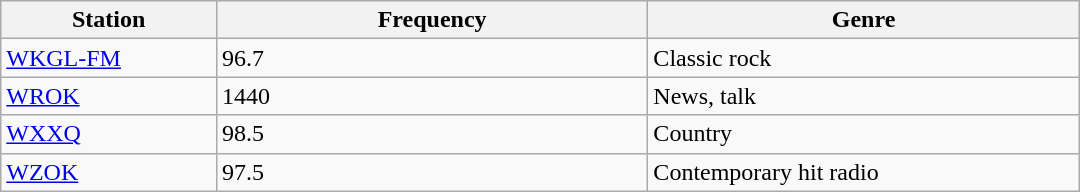<table class="wikitable" style="width:45em;">
<tr>
<th style="width:20%">Station</th>
<th style="width:40%">Frequency</th>
<th style="width:40%">Genre</th>
</tr>
<tr>
<td><a href='#'>WKGL-FM</a></td>
<td>96.7</td>
<td>Classic rock</td>
</tr>
<tr>
<td><a href='#'>WROK</a></td>
<td>1440</td>
<td>News, talk</td>
</tr>
<tr>
<td><a href='#'>WXXQ</a></td>
<td>98.5</td>
<td>Country</td>
</tr>
<tr>
<td><a href='#'>WZOK</a></td>
<td>97.5</td>
<td>Contemporary hit radio</td>
</tr>
</table>
